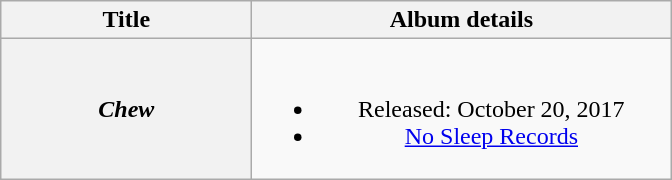<table class="wikitable plainrowheaders" style="text-align:center;">
<tr>
<th scope="col" style="width:10em;">Title</th>
<th scope="col" style="width:17em;">Album details</th>
</tr>
<tr>
<th scope="row"><em>Chew</em></th>
<td><br><ul><li>Released: October 20, 2017</li><li><a href='#'>No Sleep Records</a></li></ul></td>
</tr>
</table>
